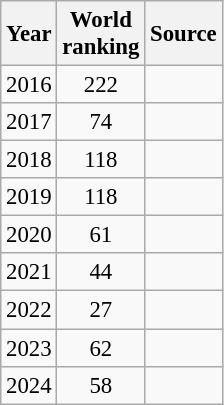<table class="wikitable" style="text-align:center; font-size: 95%;">
<tr>
<th>Year</th>
<th>World<br>ranking</th>
<th>Source</th>
</tr>
<tr>
<td>2016</td>
<td>222</td>
<td></td>
</tr>
<tr>
<td>2017</td>
<td>74</td>
<td></td>
</tr>
<tr>
<td>2018</td>
<td>118</td>
<td></td>
</tr>
<tr>
<td>2019</td>
<td>118</td>
<td></td>
</tr>
<tr>
<td>2020</td>
<td>61</td>
<td></td>
</tr>
<tr>
<td>2021</td>
<td>44</td>
<td></td>
</tr>
<tr>
<td>2022</td>
<td>27</td>
<td></td>
</tr>
<tr>
<td>2023</td>
<td>62</td>
<td></td>
</tr>
<tr>
<td>2024</td>
<td>58</td>
<td></td>
</tr>
</table>
